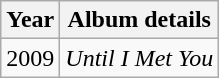<table class="wikitable" style="text-align:center;">
<tr>
<th>Year</th>
<th>Album details</th>
</tr>
<tr>
<td>2009</td>
<td align="left"><em>Until I Met You</em> </td>
</tr>
</table>
